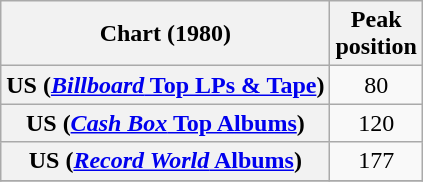<table class="wikitable sortable plainrowheaders" style="text-align:center">
<tr>
<th>Chart (1980)</th>
<th>Peak<br>position</th>
</tr>
<tr>
<th scope="row">US (<a href='#'><em>Billboard</em> Top LPs & Tape</a>)</th>
<td style="text-align:center;">80</td>
</tr>
<tr>
<th scope="row">US (<a href='#'><em>Cash Box</em> Top Albums</a>)</th>
<td style="text-align:center;">120</td>
</tr>
<tr>
<th scope="row">US (<a href='#'><em>Record World</em> Albums</a>)</th>
<td style="text-align:center;">177</td>
</tr>
<tr>
</tr>
</table>
